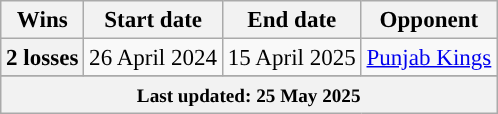<table class="wikitable sortable" style="text-align:left;font-size:96%;">
<tr>
<th>Wins</th>
<th>Start date</th>
<th>End date</th>
<th>Opponent</th>
</tr>
<tr>
<th>2 losses</th>
<td>26 April 2024</td>
<td>15 April 2025</td>
<td><a href='#'>Punjab Kings</a></td>
</tr>
<tr>
</tr>
<tr class="sortbottom">
<th colspan="4"><small>Last updated: 25 May 2025</small></th>
</tr>
</table>
